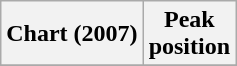<table class="wikitable plainrowheaders" style="text-align:center">
<tr>
<th scope="col">Chart (2007)</th>
<th scope="col">Peak<br>position</th>
</tr>
<tr>
</tr>
</table>
